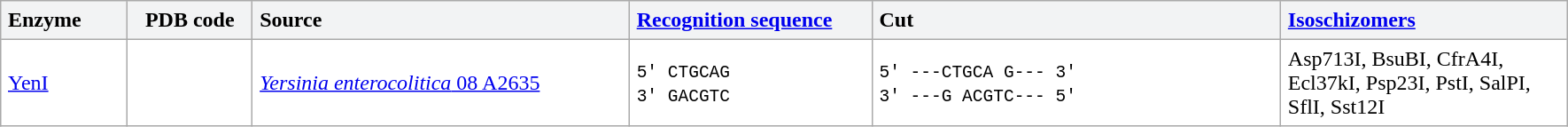<table class="sortable" border="1" cellpadding="5" cellspacing="0" style="border:1px solid #aaa; width:1180px; border-collapse:collapse">
<tr>
<td align="left" style="background:#F2F3F4" width="87px"><strong>Enzyme</strong></td>
<td align="center" style="background:#F2F3F4" width="88px"><strong>PDB code</strong></td>
<td align="left" style="background:#F2F3F4" width="290px"><strong>Source</strong></td>
<td align="left" style="background:#F2F3F4" width="180px"><strong><a href='#'>Recognition sequence</a></strong></td>
<td align="left" style="background:#F2F3F4" width="320px"><strong>Cut</strong></td>
<td align="left" style="background:#F2F3F4" width="215px"><strong><a href='#'>Isoschizomers</a></strong></td>
</tr>
<tr>
<td><a href='#'>YenI</a></td>
<td></td>
<td><a href='#'><em>Yersinia enterocolitica</em> 08 A2635</a></td>
<td><code> 5' CTGCAG </code><br> <code> 3' GACGTC </code></td>
<td><code> 5' ---CTGCA  G--- 3' </code><br> <code> 3' ---G  ACGTC--- 5' </code></td>
<td>Asp713I, BsuBI, CfrA4I, Ecl37kI, Psp23I, PstI, SalPI, SflI, Sst12I</td>
</tr>
</table>
